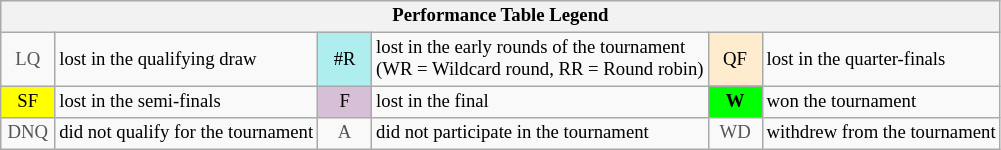<table class="wikitable" style="font-size:78%;">
<tr bgcolor="#efefef">
<th colspan="6">Performance Table Legend</th>
</tr>
<tr>
<td align="center" style="color:#555555;" width="30">LQ</td>
<td>lost in the qualifying draw</td>
<td align="center" style="background:#afeeee;">#R</td>
<td>lost in the early rounds of the tournament<br>(WR = Wildcard round, RR = Round robin)</td>
<td align="center" style="background:#ffebcd;">QF</td>
<td>lost in the quarter-finals</td>
</tr>
<tr>
<td align="center" style="background:yellow;">SF</td>
<td>lost in the semi-finals</td>
<td align="center" style="background:#D8BFD8;">F</td>
<td>lost in the final</td>
<td align="center" style="background:#00ff00;"><strong>W</strong></td>
<td>won the tournament</td>
</tr>
<tr>
<td align="center" style="color:#555555;" width="30">DNQ</td>
<td>did not qualify for the tournament</td>
<td align="center" style="color:#555555;" width="30">A</td>
<td>did not participate in the tournament</td>
<td align="center" style="color:#555555;" width="30">WD</td>
<td>withdrew from the tournament</td>
</tr>
</table>
